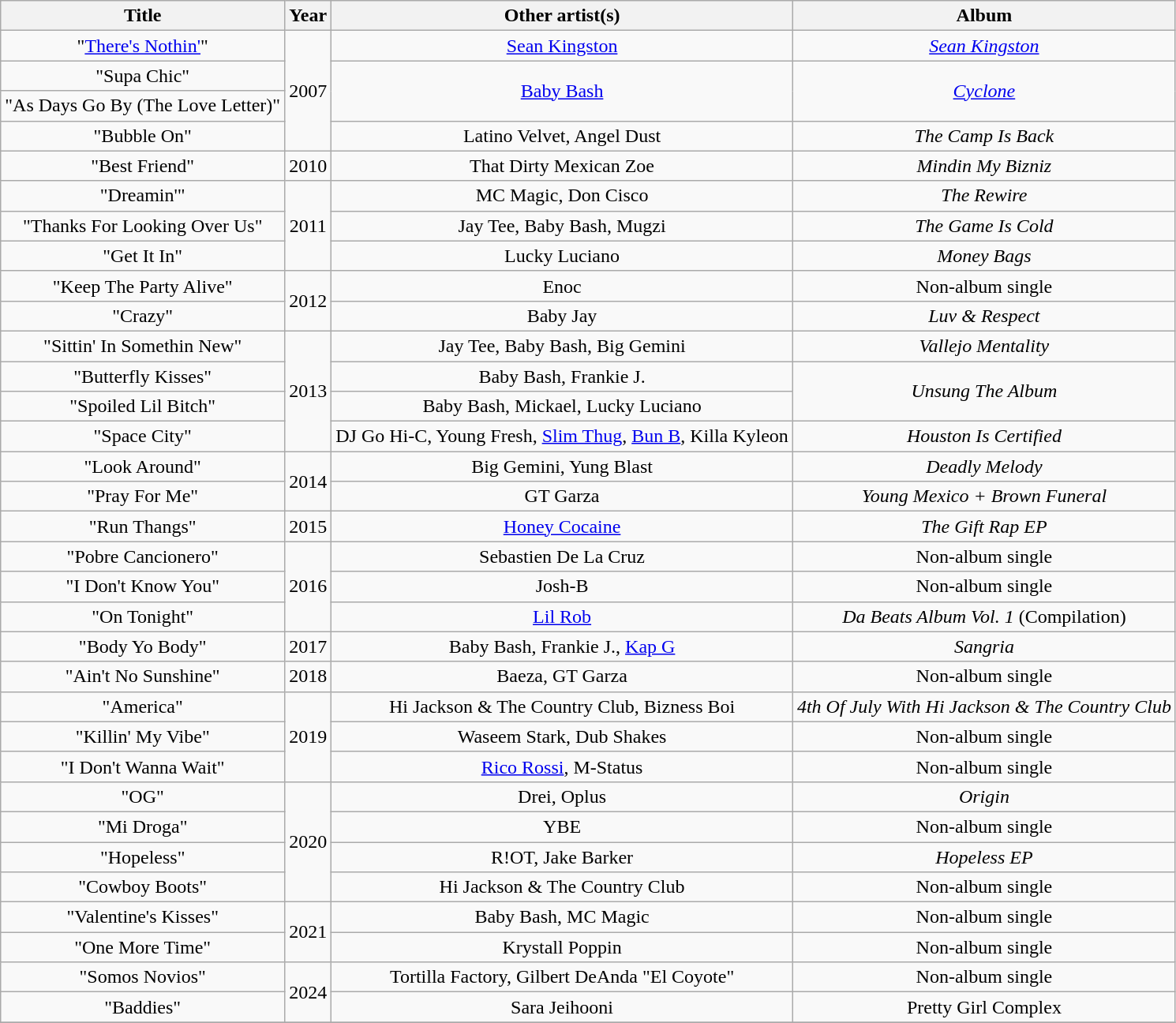<table class="wikitable plainrowheaders" style="text-align:center;">
<tr>
<th scope="col">Title</th>
<th scope="col">Year</th>
<th scope="col">Other artist(s)</th>
<th scope="col">Album</th>
</tr>
<tr>
<td scope="row">"<a href='#'>There's Nothin'</a>"</td>
<td rowspan="4">2007</td>
<td><a href='#'>Sean Kingston</a></td>
<td><em><a href='#'>Sean Kingston</a></em></td>
</tr>
<tr>
<td scope="row">"Supa Chic"</td>
<td rowspan="2"><a href='#'>Baby Bash</a></td>
<td rowspan="2"><em><a href='#'>Cyclone</a></em></td>
</tr>
<tr>
<td scope="row">"As Days Go By (The Love Letter)"</td>
</tr>
<tr>
<td scope="row">"Bubble On"</td>
<td>Latino Velvet, Angel Dust</td>
<td><em>The Camp Is Back</em></td>
</tr>
<tr>
<td scope="row">"Best Friend"</td>
<td>2010</td>
<td>That Dirty Mexican Zoe</td>
<td><em>Mindin My Bizniz</em></td>
</tr>
<tr>
<td scope="row">"Dreamin'"</td>
<td rowspan="3">2011</td>
<td>MC Magic, Don Cisco</td>
<td><em>The Rewire</em></td>
</tr>
<tr>
<td scope="row">"Thanks For Looking Over Us"</td>
<td>Jay Tee, Baby Bash, Mugzi</td>
<td><em>The Game Is Cold</em></td>
</tr>
<tr>
<td scope="row">"Get It In"</td>
<td>Lucky Luciano</td>
<td><em>Money Bags</em></td>
</tr>
<tr>
<td scope="row">"Keep The Party Alive"</td>
<td rowspan="2">2012</td>
<td>Enoc</td>
<td>Non-album single</td>
</tr>
<tr>
<td scope="row">"Crazy"</td>
<td>Baby Jay</td>
<td><em>Luv & Respect</em></td>
</tr>
<tr>
<td scope="row">"Sittin' In Somethin New"</td>
<td rowspan="4">2013</td>
<td>Jay Tee, Baby Bash, Big Gemini</td>
<td><em>Vallejo Mentality</em></td>
</tr>
<tr>
<td scope="row">"Butterfly Kisses"</td>
<td>Baby Bash, Frankie J.</td>
<td rowspan="2"><em>Unsung The Album</em></td>
</tr>
<tr>
<td scope="row">"Spoiled Lil Bitch"</td>
<td>Baby Bash, Mickael, Lucky Luciano</td>
</tr>
<tr>
<td scope="row">"Space City"</td>
<td>DJ Go Hi-C, Young Fresh, <a href='#'>Slim Thug</a>, <a href='#'>Bun B</a>, Killa Kyleon</td>
<td><em>Houston Is Certified</em></td>
</tr>
<tr>
<td scope="row">"Look Around"</td>
<td rowspan="2">2014</td>
<td>Big Gemini, Yung Blast</td>
<td><em>Deadly Melody</em></td>
</tr>
<tr>
<td scope="row">"Pray For Me"</td>
<td>GT Garza</td>
<td><em>Young Mexico + Brown Funeral</em></td>
</tr>
<tr>
<td scope="row">"Run Thangs"</td>
<td>2015</td>
<td><a href='#'>Honey Cocaine</a></td>
<td><em>The Gift Rap EP</em></td>
</tr>
<tr>
<td scope="row">"Pobre Cancionero"</td>
<td rowspan="3">2016</td>
<td>Sebastien De La Cruz</td>
<td>Non-album single</td>
</tr>
<tr>
<td scope="row">"I Don't Know You"</td>
<td>Josh-B</td>
<td>Non-album single</td>
</tr>
<tr>
<td scope="row">"On Tonight"</td>
<td><a href='#'>Lil Rob</a></td>
<td><em>Da Beats Album Vol. 1</em> (Compilation)</td>
</tr>
<tr>
<td scope="row">"Body Yo Body"</td>
<td>2017</td>
<td>Baby Bash, Frankie J., <a href='#'>Kap G</a></td>
<td><em>Sangria</em></td>
</tr>
<tr>
<td scope="row">"Ain't No Sunshine"</td>
<td>2018</td>
<td>Baeza, GT Garza</td>
<td>Non-album single</td>
</tr>
<tr>
<td scope="row">"America"</td>
<td rowspan="3">2019</td>
<td>Hi Jackson & The Country Club, Bizness Boi</td>
<td><em>4th Of July With Hi Jackson & The Country Club</em></td>
</tr>
<tr>
<td scope="row">"Killin' My Vibe"</td>
<td>Waseem Stark, Dub Shakes</td>
<td>Non-album single</td>
</tr>
<tr>
<td scope="row">"I Don't Wanna Wait"</td>
<td><a href='#'>Rico Rossi</a>, M-Status</td>
<td>Non-album single</td>
</tr>
<tr>
<td scope="row">"OG"</td>
<td rowspan="4">2020</td>
<td>Drei, Oplus</td>
<td><em>Origin</em></td>
</tr>
<tr>
<td scope="row">"Mi Droga"</td>
<td>YBE</td>
<td>Non-album single</td>
</tr>
<tr>
<td scope="row">"Hopeless"</td>
<td>R!OT, Jake Barker</td>
<td><em>Hopeless EP</em></td>
</tr>
<tr>
<td scope="row">"Cowboy Boots"</td>
<td>Hi Jackson & The Country Club</td>
<td>Non-album single</td>
</tr>
<tr>
<td scope="row">"Valentine's Kisses"</td>
<td rowspan="2">2021</td>
<td>Baby Bash, MC Magic</td>
<td>Non-album single</td>
</tr>
<tr>
<td scope="row">"One More Time"</td>
<td>Krystall Poppin</td>
<td>Non-album single</td>
</tr>
<tr>
<td scope="row">"Somos Novios"</td>
<td rowspan="2">2024</td>
<td>Tortilla Factory, Gilbert DeAnda "El Coyote"</td>
<td>Non-album single</td>
</tr>
<tr>
<td>"Baddies"</td>
<td>Sara Jeihooni</td>
<td>Pretty Girl Complex</td>
</tr>
<tr>
</tr>
</table>
